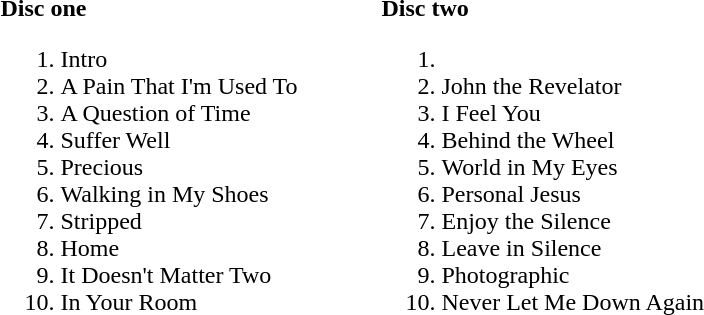<table ->
<tr>
<td width=250 valign=top><br><strong>Disc one</strong><ol><li>Intro</li><li>A Pain That I'm Used To</li><li>A Question of Time</li><li>Suffer Well</li><li>Precious</li><li>Walking in My Shoes</li><li>Stripped</li><li>Home</li><li>It Doesn't Matter Two</li><li>In Your Room</li></ol></td>
<td width=250 valign=top><br><strong>Disc two</strong><ol><li><li>John the Revelator</li><li>I Feel You</li><li>Behind the Wheel</li><li>World in My Eyes</li><li>Personal Jesus</li><li>Enjoy the Silence</li><li>Leave in Silence</li><li>Photographic</li><li>Never Let Me Down Again</li></ol></td>
</tr>
</table>
